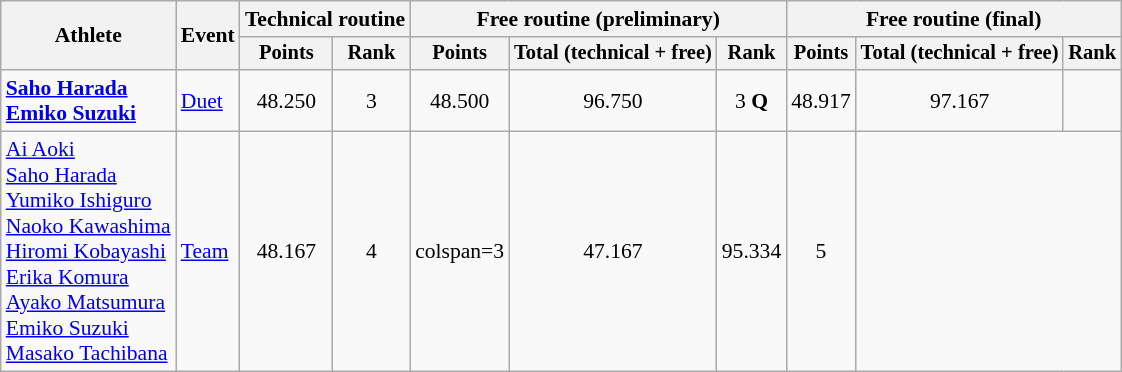<table class="wikitable" style="font-size:90%;">
<tr>
<th rowspan="2">Athlete</th>
<th rowspan="2">Event</th>
<th colspan=2>Technical routine</th>
<th colspan=3>Free routine (preliminary)</th>
<th colspan=3>Free routine (final)</th>
</tr>
<tr style="font-size:95%">
<th>Points</th>
<th>Rank</th>
<th>Points</th>
<th>Total (technical + free)</th>
<th>Rank</th>
<th>Points</th>
<th>Total (technical + free)</th>
<th>Rank</th>
</tr>
<tr align=center>
<td align=left><strong><a href='#'>Saho Harada</a><br><a href='#'>Emiko Suzuki</a></strong></td>
<td align=left><a href='#'>Duet</a></td>
<td>48.250</td>
<td>3</td>
<td>48.500</td>
<td>96.750</td>
<td>3 <strong>Q</strong></td>
<td>48.917</td>
<td>97.167</td>
<td></td>
</tr>
<tr align=center>
<td align=left><a href='#'>Ai Aoki</a><br><a href='#'>Saho Harada</a><br><a href='#'>Yumiko Ishiguro</a><br><a href='#'>Naoko Kawashima</a><br><a href='#'>Hiromi Kobayashi</a><br><a href='#'>Erika Komura</a><br><a href='#'>Ayako Matsumura</a><br><a href='#'>Emiko Suzuki</a><br><a href='#'>Masako Tachibana</a></td>
<td align=left><a href='#'>Team</a></td>
<td>48.167</td>
<td>4</td>
<td>colspan=3 </td>
<td>47.167</td>
<td>95.334</td>
<td>5</td>
</tr>
</table>
